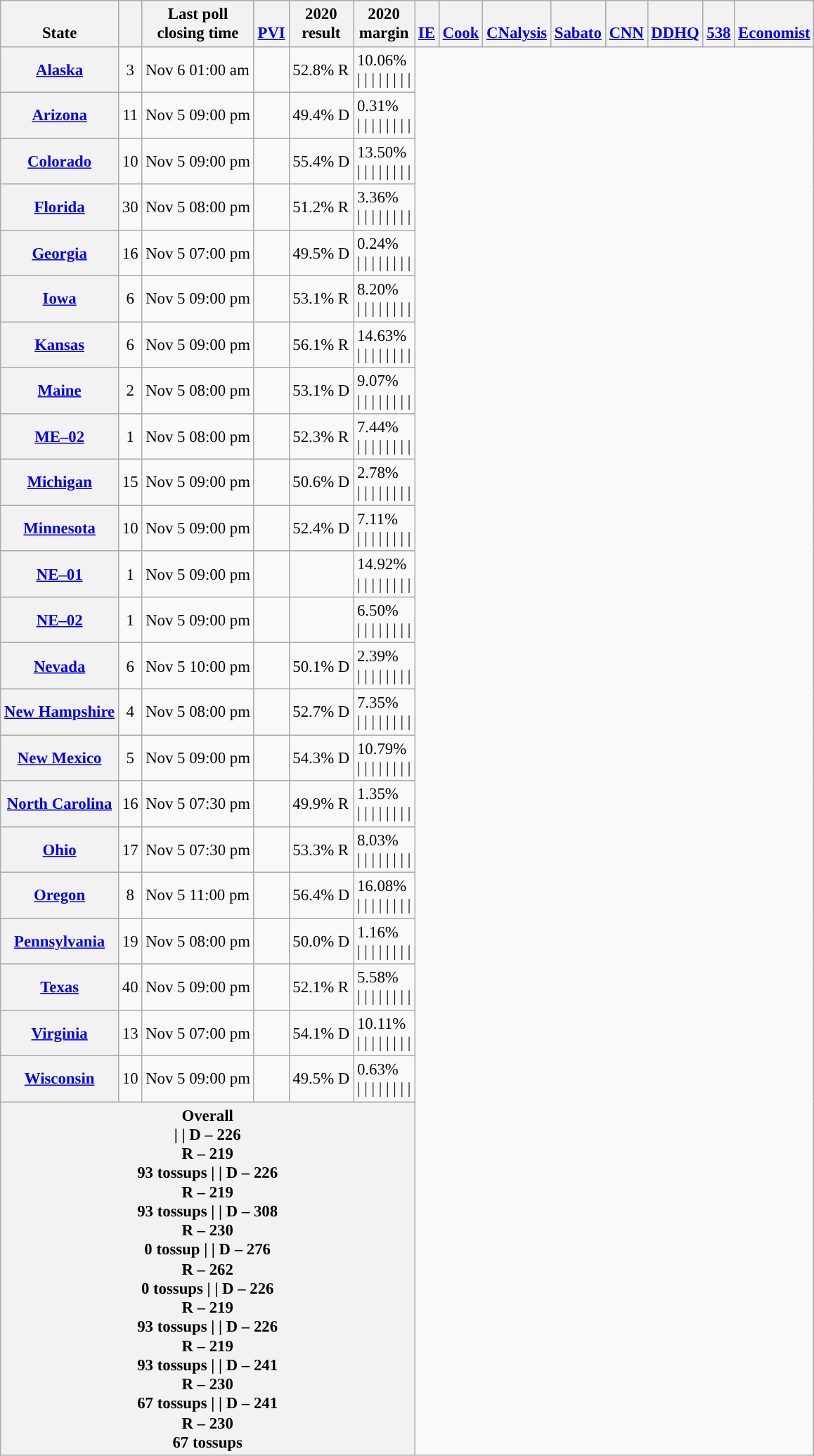<table class="wikitable sortable sticky-header" style="font-size:95%; line-height:1.2">
<tr style="vertical-align:bottom">
<th>State</th>
<th></th>
<th>Last poll<br>closing time<br></th>
<th><a href='#'>PVI</a></th>
<th data-sort-type="number">2020<br>result</th>
<th data-sort-type="number">2020<br>margin</th>
<th><a href='#'>IE</a><br></th>
<th><a href='#'>Cook</a><br></th>
<th><a href='#'>CNalysis</a><br></th>
<th><a href='#'>Sabato</a><br></th>
<th><a href='#'>CNN</a><br></th>
<th><a href='#'>DDHQ</a><br></th>
<th><a href='#'>538</a><br></th>
<th><a href='#'>Economist</a><br></th>
</tr>
<tr>
<th><a href='#'>Alaska</a></th>
<td align=center>3</td>
<td>Nov 6 01:00 am</td>
<td></td>
<td style="background-color:">52.8% R</td>
<td style="background-color:">10.06%<br>      | 
    | 
| 
  | 
     | 
    | 
     | 
 | </td>
</tr>
<tr>
<th><a href='#'>Arizona</a></th>
<td align=center>11</td>
<td>Nov 5 09:00 pm</td>
<td></td>
<td style="color:black;background-color:">49.4% D</td>
<td style="color:black;background-color:">0.31%<br>      | 
    | 
| 
  | 
     | 
    | 
     | 
 | </td>
</tr>
<tr>
<th><a href='#'>Colorado</a></th>
<td align=center>10</td>
<td>Nov 5 09:00 pm</td>
<td></td>
<td style="color:black;background-color:">55.4% D</td>
<td style="color:black;background-color:">13.50%<br>      | 
    | 
| 
  | 
     | 
    | 
     | 
 | </td>
</tr>
<tr>
<th><a href='#'>Florida</a></th>
<td align=center>30</td>
<td>Nov 5 08:00 pm</td>
<td></td>
<td style="background-color:">51.2% R</td>
<td style="background-color:">3.36%<br>      | 
    | 
| 
  | 
     | 
    | 
     | 
 | </td>
</tr>
<tr>
<th><a href='#'>Georgia</a></th>
<td align=center>16</td>
<td>Nov 5 07:00 pm</td>
<td></td>
<td style="color:black;background-color:">49.5% D</td>
<td style="color:black;background-color:">0.24%<br>      | 
    | 
| 
  | 
     | 
    | 
     | 
 | </td>
</tr>
<tr>
<th><a href='#'>Iowa</a></th>
<td align=center>6</td>
<td>Nov 5 09:00 pm</td>
<td></td>
<td style="background-color:">53.1% R</td>
<td style="background-color:">8.20%<br>      | 
    | 
| 
  | 
     | 
    | 
     | 
 | </td>
</tr>
<tr>
<th><a href='#'>Kansas</a></th>
<td align=center>6</td>
<td>Nov 5 09:00 pm</td>
<td></td>
<td style="color:black;background-color:">56.1% R</td>
<td style="color:black;background-color:">14.63%<br>      | 
    | 
| 
  | 
     | 
    | 
     | 
 | </td>
</tr>
<tr>
<th><a href='#'>Maine</a></th>
<td align=center>2</td>
<td>Nov 5 08:00 pm</td>
<td></td>
<td style="color:black;background-color:">53.1% D</td>
<td style="color:black;background-color:">9.07%<br>      | 
    | 
| 
  | 
     | 
    | 
     | 
 | </td>
</tr>
<tr>
<th><a href='#'>ME–02</a></th>
<td align=center>1</td>
<td>Nov 5 08:00 pm</td>
<td></td>
<td style="background-color:">52.3% R</td>
<td style="background-color:">7.44%<br>      | 
    | 
| 
  | 
     | 
    | 
     | 
 | </td>
</tr>
<tr>
<th><a href='#'>Michigan</a></th>
<td align=center>15</td>
<td>Nov 5 09:00 pm</td>
<td></td>
<td style="color:black;background-color:">50.6% D</td>
<td style="color:black;background-color:">2.78%<br>      | 
    | 
| 
  | 
     | 
    | 
     | 
 | </td>
</tr>
<tr>
<th><a href='#'>Minnesota</a></th>
<td align=center>10</td>
<td>Nov 5 09:00 pm</td>
<td></td>
<td style="color:black;background-color:">52.4% D</td>
<td style="color:black;background-color:">7.11%<br>      | 
    | 
| 
  | 
     | 
    | 
     | 
 | </td>
</tr>
<tr>
<th><a href='#'>NE–01</a></th>
<td align=center>1</td>
<td>Nov 5 09:00 pm</td>
<td></td>
<td style="color:black;background-color:"></td>
<td style="color:black;background-color:">14.92%<br>      | 
    | 
| 
  | 
     | 
    | 
     | 
 | </td>
</tr>
<tr>
<th><a href='#'>NE–02</a></th>
<td align=center>1</td>
<td>Nov 5 09:00 pm</td>
<td></td>
<td style="color:black;background-color:"></td>
<td style="color:black;background-color:">6.50%<br>      | 
    | 
| 
  | 
    | 
    | 
     | 
 | </td>
</tr>
<tr>
<th><a href='#'>Nevada</a></th>
<td align=center>6</td>
<td>Nov 5 10:00 pm</td>
<td></td>
<td style="color:black;background-color:">50.1% D</td>
<td style="color:black;background-color:">2.39%<br>      | 
    | 
| 
  | 
     | 
    | 
     | 
 | </td>
</tr>
<tr>
<th nowrap><a href='#'>New Hampshire</a></th>
<td align=center>4</td>
<td>Nov 5 08:00 pm</td>
<td></td>
<td style="color:black;background-color:">52.7% D</td>
<td style="color:black;background-color:">7.35%<br>      | 
    | 
| 
  | 
     | 
    | 
     | 
 | </td>
</tr>
<tr>
<th><a href='#'>New Mexico</a></th>
<td align=center>5</td>
<td>Nov 5 09:00 pm</td>
<td></td>
<td style="color:black;background-color:">54.3% D</td>
<td style="color:black;background-color:">10.79%<br>      | 
    | 
| 
  | 
     | 
    | 
     | 
 | </td>
</tr>
<tr>
<th><a href='#'>North Carolina</a></th>
<td align=center>16</td>
<td>Nov 5 07:30 pm</td>
<td></td>
<td style="background-color:">49.9% R</td>
<td style="background-color:">1.35%<br>      | 
    | 
| 
  | 
     | 
    | 
     | 
 | </td>
</tr>
<tr>
<th><a href='#'>Ohio</a></th>
<td align=center>17</td>
<td>Nov 5 07:30 pm</td>
<td></td>
<td style="background-color:">53.3% R</td>
<td style="background-color:">8.03%<br>      | 
    | 
| 
  | 
     | 
    | 
     | 
 | </td>
</tr>
<tr>
<th><a href='#'>Oregon</a></th>
<td align=center>8</td>
<td>Nov 5 11:00 pm</td>
<td></td>
<td style="color:black;background-color:">56.4% D</td>
<td style="color:black;background-color:">16.08%<br>      | 
    | 
| 
  | 
     | 
    | 
     | 
 | </td>
</tr>
<tr>
<th><a href='#'>Pennsylvania</a></th>
<td align=center>19</td>
<td>Nov 5 08:00 pm</td>
<td></td>
<td style="color:black;background-color:">50.0% D</td>
<td style="color:black;background-color:">1.16%<br>      | 
    | 
| 
  | 
     | 
    | 
     | 
 | </td>
</tr>
<tr>
<th><a href='#'>Texas</a></th>
<td align=center>40</td>
<td>Nov 5 09:00 pm</td>
<td></td>
<td style="background-color:">52.1% R</td>
<td style="background-color:">5.58%<br>      | 
    | 
| 
  | 
     | 
    | 
     | 
 | </td>
</tr>
<tr>
<th><a href='#'>Virginia</a></th>
<td align=center>13</td>
<td>Nov 5 07:00 pm</td>
<td></td>
<td style="color:black;background-color:">54.1% D</td>
<td style="color:black;background-color:">10.11%<br>      | 
    | 
| 
  | 
     | 
    | 
     | 
 | </td>
</tr>
<tr>
<th><a href='#'>Wisconsin</a></th>
<td align=center>10</td>
<td>Nov 5 09:00 pm</td>
<td></td>
<td style="color:black;background-color:">49.5% D</td>
<td style="color:black;background-color:">0.63%<br>      | 
    | 
| 
  | 
     | 
    | 
     | 
 | </td>
</tr>
<tr class="sortbottom">
<th colspan=6>Overall<br>      |  | D – 226<br>R – 219<br>93 tossups
    |  | D – 226<br>R – 219<br>93 tossups
|  | D – 308<br>R – 230<br>0 tossup
  |  | D – 276<br>R – 262<br>0 tossups
     |  | D – 226<br>R – 219<br>93 tossups
    |  | D – 226<br>R – 219<br>93 tossups
     |  | D – 241<br>R – 230<br>67 tossups
 |  | D – 241<br>R – 230<br>67 tossups</th>
</tr>
</table>
